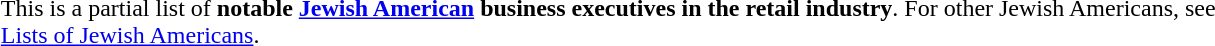<table cellpadding=20 style="max-width:1000px;">
<tr>
<td ! style="width:13%;text-align:center;border:none;"></td>
<td>This is a partial list of <strong>notable <a href='#'>Jewish American</a> business executives in the retail industry</strong>. For other Jewish Americans, see <a href='#'>Lists of Jewish Americans</a>.</td>
</tr>
</table>
